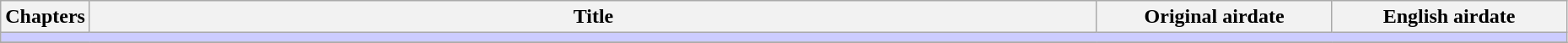<table class="wikitable" width="98%">
<tr>
<th width="3%">Chapters</th>
<th>Title</th>
<th width="15%">Original airdate</th>
<th width="15%">English airdate</th>
</tr>
<tr>
<td colspan="4" bgcolor="#CCF"></td>
</tr>
<tr>
</tr>
</table>
